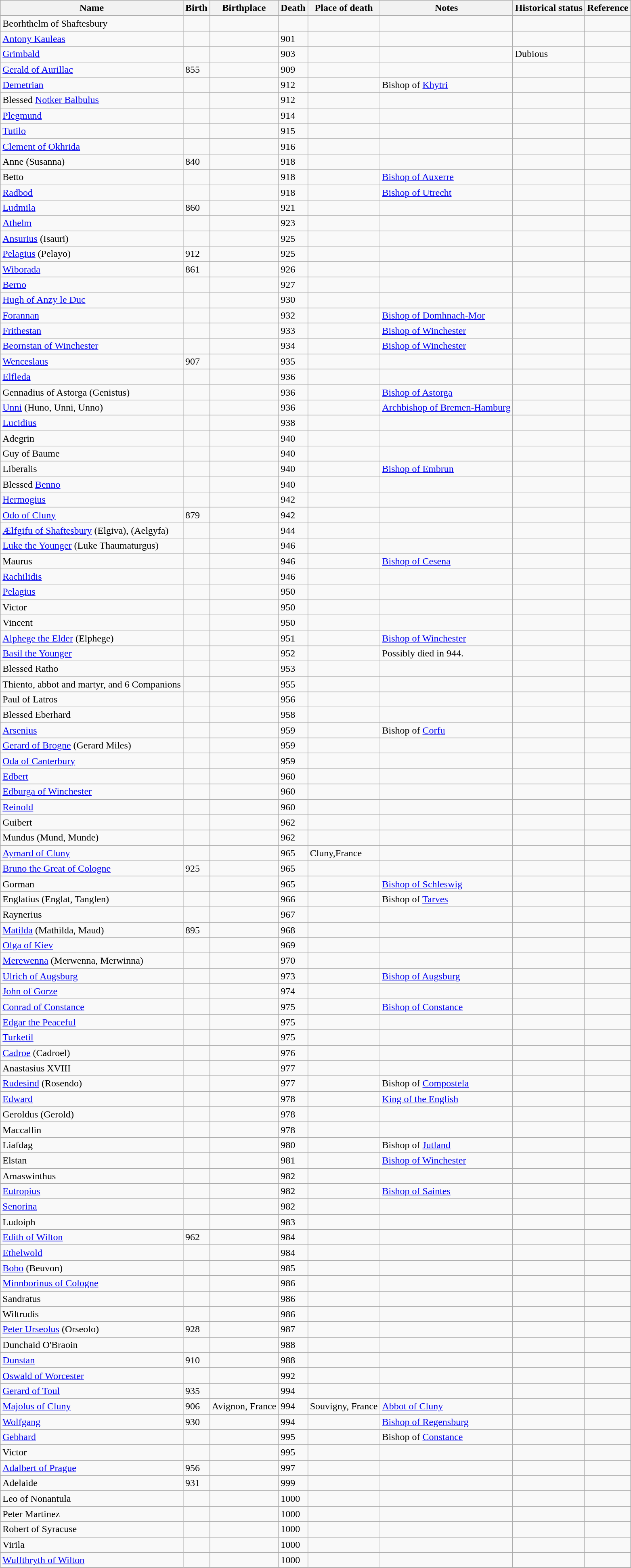<table class="wikitable sortable">
<tr>
<th>Name</th>
<th>Birth</th>
<th>Birthplace</th>
<th>Death</th>
<th>Place of death</th>
<th>Notes</th>
<th>Historical status</th>
<th>Reference</th>
</tr>
<tr>
<td>Beorhthelm of Shaftesbury</td>
<td> </td>
<td> </td>
<td> </td>
<td> </td>
<td> </td>
<td> </td>
<td></td>
</tr>
<tr>
<td><a href='#'>Antony Kauleas</a></td>
<td> </td>
<td> </td>
<td>901</td>
<td> </td>
<td> </td>
<td> </td>
<td></td>
</tr>
<tr>
<td><a href='#'>Grimbald</a></td>
<td> </td>
<td> </td>
<td>903</td>
<td> </td>
<td> </td>
<td>Dubious</td>
<td></td>
</tr>
<tr>
<td><a href='#'>Gerald of Aurillac</a></td>
<td>855</td>
<td> </td>
<td>909</td>
<td> </td>
<td> </td>
<td> </td>
<td></td>
</tr>
<tr>
<td><a href='#'>Demetrian</a></td>
<td> </td>
<td> </td>
<td>912</td>
<td> </td>
<td>Bishop of <a href='#'>Khytri</a></td>
<td> </td>
<td></td>
</tr>
<tr>
<td>Blessed <a href='#'>Notker Balbulus</a></td>
<td> </td>
<td> </td>
<td>912</td>
<td> </td>
<td> </td>
<td> </td>
<td></td>
</tr>
<tr>
<td><a href='#'>Plegmund</a></td>
<td> </td>
<td> </td>
<td>914</td>
<td> </td>
<td> </td>
<td> </td>
<td></td>
</tr>
<tr>
<td><a href='#'>Tutilo</a></td>
<td> </td>
<td> </td>
<td>915</td>
<td> </td>
<td> </td>
<td> </td>
<td></td>
</tr>
<tr>
<td><a href='#'>Clement of Okhrida</a></td>
<td> </td>
<td> </td>
<td>916</td>
<td> </td>
<td> </td>
<td> </td>
<td></td>
</tr>
<tr>
<td>Anne (Susanna)</td>
<td>840</td>
<td> </td>
<td>918</td>
<td> </td>
<td> </td>
<td> </td>
<td></td>
</tr>
<tr>
<td>Betto</td>
<td> </td>
<td> </td>
<td>918</td>
<td> </td>
<td><a href='#'>Bishop of Auxerre</a></td>
<td> </td>
<td></td>
</tr>
<tr>
<td><a href='#'>Radbod</a></td>
<td> </td>
<td> </td>
<td>918</td>
<td> </td>
<td><a href='#'>Bishop of Utrecht</a></td>
<td> </td>
<td></td>
</tr>
<tr>
<td><a href='#'>Ludmila</a></td>
<td>860</td>
<td> </td>
<td>921</td>
<td> </td>
<td> </td>
<td> </td>
<td></td>
</tr>
<tr>
<td><a href='#'>Athelm</a></td>
<td> </td>
<td> </td>
<td>923</td>
<td> </td>
<td> </td>
<td> </td>
<td></td>
</tr>
<tr>
<td><a href='#'>Ansurius</a> (Isauri)</td>
<td> </td>
<td> </td>
<td>925</td>
<td> </td>
<td> </td>
<td> </td>
<td></td>
</tr>
<tr>
<td><a href='#'>Pelagius</a> (Pelayo)</td>
<td>912</td>
<td> </td>
<td>925</td>
<td> </td>
<td> </td>
<td> </td>
<td></td>
</tr>
<tr>
<td><a href='#'>Wiborada</a></td>
<td>861</td>
<td> </td>
<td>926</td>
<td> </td>
<td> </td>
<td> </td>
<td></td>
</tr>
<tr>
<td><a href='#'>Berno</a></td>
<td> </td>
<td> </td>
<td>927</td>
<td> </td>
<td> </td>
<td> </td>
<td></td>
</tr>
<tr>
<td><a href='#'>Hugh of Anzy le Duc</a></td>
<td> </td>
<td> </td>
<td>930</td>
<td> </td>
<td> </td>
<td> </td>
<td></td>
</tr>
<tr>
<td><a href='#'>Forannan</a></td>
<td> </td>
<td> </td>
<td>932</td>
<td> </td>
<td><a href='#'>Bishop of Domhnach-Mor</a></td>
<td> </td>
<td></td>
</tr>
<tr>
<td><a href='#'>Frithestan</a></td>
<td> </td>
<td> </td>
<td>933</td>
<td> </td>
<td><a href='#'>Bishop of Winchester</a> </td>
<td></td>
</tr>
<tr>
<td><a href='#'>Beornstan of Winchester</a></td>
<td> </td>
<td> </td>
<td>934</td>
<td> </td>
<td><a href='#'>Bishop of Winchester</a></td>
<td> </td>
<td></td>
</tr>
<tr>
<td><a href='#'>Wenceslaus</a></td>
<td>907</td>
<td> </td>
<td>935</td>
<td> </td>
<td> </td>
<td> </td>
<td></td>
</tr>
<tr>
<td><a href='#'>Elfleda</a></td>
<td> </td>
<td> </td>
<td>936</td>
<td> </td>
<td> </td>
<td> </td>
<td></td>
</tr>
<tr>
<td>Gennadius of Astorga (Genistus)</td>
<td> </td>
<td> </td>
<td>936</td>
<td> </td>
<td><a href='#'>Bishop of Astorga</a></td>
<td> </td>
<td></td>
</tr>
<tr>
<td><a href='#'>Unni</a> (Huno, Unni, Unno)</td>
<td> </td>
<td> </td>
<td>936</td>
<td> </td>
<td><a href='#'>Archbishop of Bremen-Hamburg</a></td>
<td> </td>
<td></td>
</tr>
<tr>
<td><a href='#'>Lucidius</a></td>
<td> </td>
<td> </td>
<td>938</td>
<td> </td>
<td> </td>
<td> </td>
<td></td>
</tr>
<tr>
<td>Adegrin</td>
<td> </td>
<td> </td>
<td>940</td>
<td> </td>
<td> </td>
<td> </td>
<td></td>
</tr>
<tr>
<td>Guy of Baume</td>
<td> </td>
<td> </td>
<td>940</td>
<td> </td>
<td> </td>
<td> </td>
<td></td>
</tr>
<tr>
<td>Liberalis</td>
<td> </td>
<td> </td>
<td>940</td>
<td> </td>
<td><a href='#'>Bishop of Embrun</a></td>
<td> </td>
<td></td>
</tr>
<tr>
<td>Blessed <a href='#'>Benno</a></td>
<td> </td>
<td> </td>
<td>940</td>
<td> </td>
<td> </td>
<td> </td>
<td></td>
</tr>
<tr>
<td><a href='#'>Hermogius</a></td>
<td> </td>
<td> </td>
<td>942</td>
<td> </td>
<td> </td>
<td> </td>
<td></td>
</tr>
<tr>
<td><a href='#'>Odo of Cluny</a></td>
<td>879</td>
<td> </td>
<td>942</td>
<td> </td>
<td> </td>
<td> </td>
<td></td>
</tr>
<tr>
<td><a href='#'>Ælfgifu of Shaftesbury</a> (Elgiva), (Aelgyfa)</td>
<td> </td>
<td> </td>
<td>944</td>
<td> </td>
<td> </td>
<td> </td>
<td></td>
</tr>
<tr>
<td><a href='#'>Luke the Younger</a> (Luke Thaumaturgus)</td>
<td> </td>
<td> </td>
<td>946</td>
<td> </td>
<td> </td>
<td> </td>
<td></td>
</tr>
<tr>
<td>Maurus</td>
<td> </td>
<td> </td>
<td>946</td>
<td> </td>
<td><a href='#'>Bishop of Cesena</a></td>
<td> </td>
<td></td>
</tr>
<tr>
<td><a href='#'>Rachilidis</a></td>
<td> </td>
<td> </td>
<td>946</td>
<td> </td>
<td> </td>
<td> </td>
<td></td>
</tr>
<tr>
<td><a href='#'>Pelagius</a></td>
<td> </td>
<td> </td>
<td>950</td>
<td> </td>
<td> </td>
<td> </td>
<td></td>
</tr>
<tr>
<td>Victor</td>
<td> </td>
<td> </td>
<td>950</td>
<td> </td>
<td> </td>
<td> </td>
<td></td>
</tr>
<tr>
<td>Vincent</td>
<td> </td>
<td> </td>
<td>950</td>
<td> </td>
<td> </td>
<td> </td>
<td></td>
</tr>
<tr>
<td><a href='#'>Alphege the Elder</a> (Elphege)</td>
<td> </td>
<td> </td>
<td>951</td>
<td> </td>
<td><a href='#'>Bishop of Winchester</a></td>
<td> </td>
<td></td>
</tr>
<tr>
<td><a href='#'>Basil the Younger</a></td>
<td> </td>
<td> </td>
<td>952</td>
<td> </td>
<td>Possibly died in 944.</td>
<td> </td>
<td></td>
</tr>
<tr>
<td>Blessed Ratho</td>
<td> </td>
<td> </td>
<td>953</td>
<td> </td>
<td> </td>
<td> </td>
<td></td>
</tr>
<tr>
<td>Thiento, abbot and martyr, and 6 Companions</td>
<td> </td>
<td> </td>
<td>955</td>
<td> </td>
<td> </td>
<td> </td>
<td></td>
</tr>
<tr>
<td>Paul of Latros</td>
<td> </td>
<td> </td>
<td>956</td>
<td> </td>
<td> </td>
<td> </td>
<td></td>
</tr>
<tr>
<td>Blessed Eberhard</td>
<td> </td>
<td> </td>
<td>958</td>
<td> </td>
<td> </td>
<td> </td>
<td></td>
</tr>
<tr>
<td><a href='#'>Arsenius</a></td>
<td> </td>
<td> </td>
<td>959</td>
<td> </td>
<td>Bishop of <a href='#'>Corfu</a></td>
<td> </td>
<td></td>
</tr>
<tr>
<td><a href='#'>Gerard of Brogne</a> (Gerard Miles)</td>
<td> </td>
<td> </td>
<td>959</td>
<td> </td>
<td> </td>
<td> </td>
<td></td>
</tr>
<tr>
<td><a href='#'>Oda of Canterbury</a></td>
<td> </td>
<td> </td>
<td>959</td>
<td> </td>
<td> </td>
<td> </td>
<td></td>
</tr>
<tr>
<td><a href='#'>Edbert</a></td>
<td> </td>
<td> </td>
<td>960</td>
<td> </td>
<td> </td>
<td> </td>
<td></td>
</tr>
<tr>
<td><a href='#'>Edburga of Winchester</a></td>
<td> </td>
<td> </td>
<td>960</td>
<td> </td>
<td> </td>
<td> </td>
<td></td>
</tr>
<tr>
<td><a href='#'>Reinold</a></td>
<td> </td>
<td> </td>
<td>960</td>
<td> </td>
<td> </td>
<td> </td>
<td></td>
</tr>
<tr>
<td>Guibert</td>
<td> </td>
<td> </td>
<td>962</td>
<td> </td>
<td> </td>
<td> </td>
<td></td>
</tr>
<tr>
<td>Mundus (Mund, Munde)</td>
<td> </td>
<td> </td>
<td>962</td>
<td> </td>
<td> </td>
<td> </td>
<td></td>
</tr>
<tr>
<td><a href='#'>Aymard of Cluny</a></td>
<td> </td>
<td> </td>
<td>965</td>
<td>Cluny,France</td>
<td> </td>
<td> </td>
<td></td>
</tr>
<tr>
<td><a href='#'>Bruno the Great of Cologne</a></td>
<td>925</td>
<td> </td>
<td>965</td>
<td> </td>
<td> </td>
<td> </td>
<td></td>
</tr>
<tr>
<td>Gorman</td>
<td> </td>
<td> </td>
<td>965</td>
<td> </td>
<td><a href='#'>Bishop of Schleswig</a></td>
<td> </td>
<td></td>
</tr>
<tr>
<td>Englatius (Englat, Tanglen)</td>
<td> </td>
<td> </td>
<td>966</td>
<td> </td>
<td>Bishop of <a href='#'>Tarves</a></td>
<td> </td>
<td></td>
</tr>
<tr>
<td>Raynerius</td>
<td> </td>
<td> </td>
<td>967</td>
<td> </td>
<td> </td>
<td> </td>
<td></td>
</tr>
<tr>
<td><a href='#'>Matilda</a> (Mathilda, Maud)</td>
<td>895</td>
<td> </td>
<td>968</td>
<td> </td>
<td> </td>
<td> </td>
<td></td>
</tr>
<tr>
<td><a href='#'>Olga of Kiev</a></td>
<td> </td>
<td> </td>
<td>969</td>
<td> </td>
<td> </td>
<td> </td>
<td></td>
</tr>
<tr>
<td><a href='#'>Merewenna</a> (Merwenna, Merwinna)</td>
<td> </td>
<td> </td>
<td>970</td>
<td> </td>
<td> </td>
<td> </td>
<td></td>
</tr>
<tr>
<td><a href='#'>Ulrich of Augsburg</a></td>
<td> </td>
<td> </td>
<td>973</td>
<td> </td>
<td><a href='#'>Bishop of Augsburg</a></td>
<td> </td>
<td></td>
</tr>
<tr>
<td><a href='#'>John of Gorze</a></td>
<td> </td>
<td> </td>
<td>974</td>
<td> </td>
<td> </td>
<td> </td>
<td></td>
</tr>
<tr>
<td><a href='#'>Conrad of Constance</a></td>
<td> </td>
<td> </td>
<td>975</td>
<td> </td>
<td><a href='#'>Bishop of Constance</a></td>
<td> </td>
<td></td>
</tr>
<tr>
<td><a href='#'>Edgar the Peaceful</a></td>
<td> </td>
<td> </td>
<td>975</td>
<td> </td>
<td> </td>
<td> </td>
<td></td>
</tr>
<tr>
<td><a href='#'>Turketil</a></td>
<td> </td>
<td> </td>
<td>975</td>
<td> </td>
<td> </td>
<td> </td>
<td></td>
</tr>
<tr>
<td><a href='#'>Cadroe</a> (Cadroel)</td>
<td> </td>
<td> </td>
<td>976</td>
<td> </td>
<td> </td>
<td> </td>
<td></td>
</tr>
<tr>
<td>Anastasius XVIII</td>
<td> </td>
<td> </td>
<td>977</td>
<td> </td>
<td> </td>
<td> </td>
<td></td>
</tr>
<tr>
<td><a href='#'>Rudesind</a> (Rosendo)</td>
<td> </td>
<td> </td>
<td>977</td>
<td> </td>
<td>Bishop of <a href='#'>Compostela</a></td>
<td> </td>
<td></td>
</tr>
<tr>
<td><a href='#'>Edward</a></td>
<td> </td>
<td> </td>
<td>978</td>
<td> </td>
<td><a href='#'>King of the English</a></td>
<td> </td>
<td></td>
</tr>
<tr>
<td>Geroldus (Gerold)</td>
<td> </td>
<td> </td>
<td>978</td>
<td> </td>
<td> </td>
<td> </td>
<td></td>
</tr>
<tr>
<td>Maccallin</td>
<td> </td>
<td> </td>
<td>978</td>
<td> </td>
<td> </td>
<td> </td>
<td></td>
</tr>
<tr>
<td>Liafdag</td>
<td> </td>
<td> </td>
<td>980</td>
<td> </td>
<td>Bishop of <a href='#'>Jutland</a></td>
<td> </td>
<td></td>
</tr>
<tr>
<td>Elstan</td>
<td> </td>
<td> </td>
<td>981</td>
<td> </td>
<td><a href='#'>Bishop of Winchester</a></td>
<td> </td>
<td></td>
</tr>
<tr>
<td>Amaswinthus</td>
<td> </td>
<td> </td>
<td>982</td>
<td> </td>
<td> </td>
<td> </td>
<td></td>
</tr>
<tr>
<td><a href='#'>Eutropius</a></td>
<td> </td>
<td> </td>
<td>982</td>
<td> </td>
<td><a href='#'>Bishop of Saintes</a></td>
<td> </td>
<td></td>
</tr>
<tr>
<td><a href='#'>Senorina</a></td>
<td> </td>
<td> </td>
<td>982</td>
<td> </td>
<td> </td>
<td> </td>
<td></td>
</tr>
<tr>
<td>Ludoiph</td>
<td> </td>
<td> </td>
<td>983</td>
<td> </td>
<td> </td>
<td> </td>
<td></td>
</tr>
<tr>
<td><a href='#'>Edith of Wilton</a></td>
<td>962</td>
<td> </td>
<td>984</td>
<td> </td>
<td> </td>
<td> </td>
<td></td>
</tr>
<tr>
<td><a href='#'>Ethelwold</a></td>
<td> </td>
<td> </td>
<td>984</td>
<td> </td>
<td> </td>
<td> </td>
<td></td>
</tr>
<tr>
<td><a href='#'>Bobo</a> (Beuvon)</td>
<td> </td>
<td> </td>
<td>985</td>
<td> </td>
<td> </td>
<td> </td>
<td></td>
</tr>
<tr>
<td><a href='#'>Minnborinus of Cologne</a></td>
<td> </td>
<td> </td>
<td>986</td>
<td> </td>
<td> </td>
<td> </td>
<td></td>
</tr>
<tr>
<td>Sandratus</td>
<td> </td>
<td> </td>
<td>986</td>
<td> </td>
<td> </td>
<td> </td>
<td></td>
</tr>
<tr>
<td>Wiltrudis</td>
<td> </td>
<td> </td>
<td>986</td>
<td> </td>
<td> </td>
<td> </td>
<td></td>
</tr>
<tr>
<td><a href='#'>Peter Urseolus</a> (Orseolo)</td>
<td>928</td>
<td> </td>
<td>987</td>
<td> </td>
<td> </td>
<td> </td>
<td></td>
</tr>
<tr>
<td>Dunchaid O'Braoin</td>
<td> </td>
<td> </td>
<td>988</td>
<td> </td>
<td> </td>
<td> </td>
<td></td>
</tr>
<tr>
<td><a href='#'>Dunstan</a></td>
<td>910</td>
<td> </td>
<td>988</td>
<td> </td>
<td> </td>
<td> </td>
<td></td>
</tr>
<tr>
<td><a href='#'>Oswald of Worcester</a></td>
<td> </td>
<td> </td>
<td>992</td>
<td> </td>
<td> </td>
<td> </td>
<td></td>
</tr>
<tr>
<td><a href='#'>Gerard of Toul</a></td>
<td>935</td>
<td> </td>
<td>994</td>
<td> </td>
<td> </td>
<td> </td>
<td></td>
</tr>
<tr>
<td><a href='#'>Majolus of Cluny</a></td>
<td>906</td>
<td>Avignon, France</td>
<td>994</td>
<td>Souvigny, France</td>
<td><a href='#'>Abbot of Cluny</a></td>
<td> </td>
<td></td>
</tr>
<tr>
<td><a href='#'>Wolfgang</a></td>
<td>930</td>
<td> </td>
<td>994</td>
<td> </td>
<td><a href='#'>Bishop of Regensburg</a></td>
<td> </td>
<td></td>
</tr>
<tr>
<td><a href='#'>Gebhard</a></td>
<td> </td>
<td> </td>
<td>995</td>
<td> </td>
<td>Bishop of <a href='#'>Constance</a></td>
<td> </td>
<td></td>
</tr>
<tr>
<td>Victor</td>
<td> </td>
<td> </td>
<td>995</td>
<td> </td>
<td> </td>
<td> </td>
<td></td>
</tr>
<tr>
<td><a href='#'>Adalbert of Prague</a></td>
<td>956</td>
<td> </td>
<td>997</td>
<td> </td>
<td> </td>
<td> </td>
<td></td>
</tr>
<tr>
<td>Adelaide</td>
<td>931</td>
<td> </td>
<td>999</td>
<td> </td>
<td> </td>
<td> </td>
<td></td>
</tr>
<tr>
<td>Leo of Nonantula</td>
<td> </td>
<td> </td>
<td>1000</td>
<td> </td>
<td> </td>
<td> </td>
<td></td>
</tr>
<tr>
<td>Peter Martinez</td>
<td> </td>
<td> </td>
<td>1000</td>
<td> </td>
<td> </td>
<td> </td>
<td></td>
</tr>
<tr>
<td>Robert of Syracuse</td>
<td> </td>
<td> </td>
<td>1000</td>
<td> </td>
<td> </td>
<td> </td>
<td></td>
</tr>
<tr>
<td>Virila</td>
<td> </td>
<td> </td>
<td>1000</td>
<td> </td>
<td> </td>
<td> </td>
<td></td>
</tr>
<tr>
<td><a href='#'>Wulfthryth of Wilton</a></td>
<td> </td>
<td> </td>
<td>1000</td>
<td> </td>
<td> </td>
<td> </td>
<td></td>
</tr>
</table>
